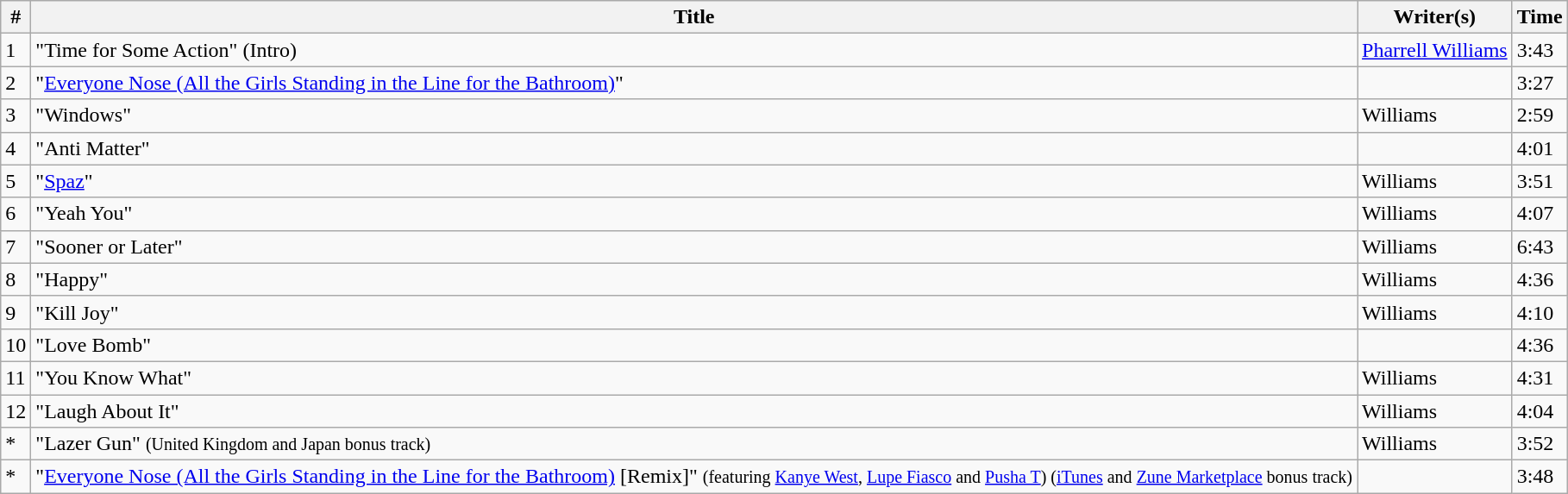<table class="wikitable">
<tr>
<th>#</th>
<th>Title</th>
<th>Writer(s)</th>
<th>Time</th>
</tr>
<tr>
<td>1</td>
<td>"Time for Some Action" (Intro)</td>
<td><a href='#'>Pharrell Williams</a></td>
<td>3:43</td>
</tr>
<tr>
<td>2</td>
<td>"<a href='#'>Everyone Nose (All the Girls Standing in the Line for the Bathroom)</a>"</td>
<td></td>
<td>3:27</td>
</tr>
<tr>
<td>3</td>
<td>"Windows"</td>
<td>Williams</td>
<td>2:59</td>
</tr>
<tr>
<td>4</td>
<td>"Anti Matter"</td>
<td></td>
<td>4:01</td>
</tr>
<tr>
<td>5</td>
<td>"<a href='#'>Spaz</a>"</td>
<td>Williams</td>
<td>3:51</td>
</tr>
<tr>
<td>6</td>
<td>"Yeah You"</td>
<td>Williams</td>
<td>4:07</td>
</tr>
<tr>
<td>7</td>
<td>"Sooner or Later"</td>
<td>Williams</td>
<td>6:43</td>
</tr>
<tr>
<td>8</td>
<td>"Happy"</td>
<td>Williams</td>
<td>4:36</td>
</tr>
<tr>
<td>9</td>
<td>"Kill Joy"</td>
<td>Williams</td>
<td>4:10</td>
</tr>
<tr>
<td>10</td>
<td>"Love Bomb"</td>
<td></td>
<td>4:36</td>
</tr>
<tr>
<td>11</td>
<td>"You Know What"</td>
<td>Williams</td>
<td>4:31</td>
</tr>
<tr>
<td>12</td>
<td>"Laugh About It"</td>
<td>Williams</td>
<td>4:04</td>
</tr>
<tr>
<td>*</td>
<td>"Lazer Gun" <small>(United Kingdom and Japan bonus track)</small></td>
<td>Williams</td>
<td>3:52</td>
</tr>
<tr>
<td>*</td>
<td>"<a href='#'>Everyone Nose (All the Girls Standing in the Line for the Bathroom)</a> [Remix]" <small>(featuring <a href='#'>Kanye West</a>, <a href='#'>Lupe Fiasco</a> and <a href='#'>Pusha T</a>) (<a href='#'>iTunes</a> and <a href='#'>Zune Marketplace</a> bonus track)</small></td>
<td></td>
<td>3:48</td>
</tr>
</table>
